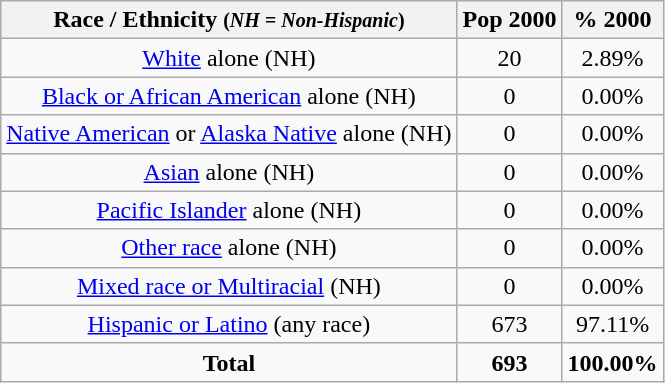<table class="wikitable" style="text-align:center;">
<tr>
<th>Race / Ethnicity <small>(<em>NH = Non-Hispanic</em>)</small></th>
<th>Pop 2000</th>
<th>% 2000</th>
</tr>
<tr>
<td><a href='#'>White</a> alone (NH)</td>
<td>20</td>
<td>2.89%</td>
</tr>
<tr>
<td><a href='#'>Black or African American</a> alone (NH)</td>
<td>0</td>
<td>0.00%</td>
</tr>
<tr>
<td><a href='#'>Native American</a> or <a href='#'>Alaska Native</a> alone (NH)</td>
<td>0</td>
<td>0.00%</td>
</tr>
<tr>
<td><a href='#'>Asian</a> alone (NH)</td>
<td>0</td>
<td>0.00%</td>
</tr>
<tr>
<td><a href='#'>Pacific Islander</a> alone (NH)</td>
<td>0</td>
<td>0.00%</td>
</tr>
<tr>
<td><a href='#'>Other race</a> alone (NH)</td>
<td>0</td>
<td>0.00%</td>
</tr>
<tr>
<td><a href='#'>Mixed race or Multiracial</a> (NH)</td>
<td>0</td>
<td>0.00%</td>
</tr>
<tr>
<td><a href='#'>Hispanic or Latino</a> (any race)</td>
<td>673</td>
<td>97.11%</td>
</tr>
<tr>
<td><strong>Total</strong></td>
<td><strong>693</strong></td>
<td><strong>100.00%</strong></td>
</tr>
</table>
